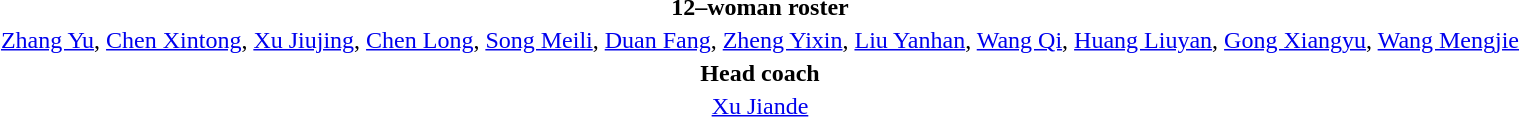<table style="text-align: center; margin-top: 2em; margin-left: auto; margin-right: auto">
<tr>
<td><strong>12–woman roster</strong></td>
</tr>
<tr>
<td><a href='#'>Zhang Yu</a>, <a href='#'>Chen Xintong</a>, <a href='#'>Xu Jiujing</a>, <a href='#'>Chen Long</a>, <a href='#'>Song Meili</a>, <a href='#'>Duan Fang</a>, <a href='#'>Zheng Yixin</a>, <a href='#'>Liu Yanhan</a>, <a href='#'>Wang Qi</a>, <a href='#'>Huang Liuyan</a>, <a href='#'>Gong Xiangyu</a>, <a href='#'>Wang Mengjie</a></td>
</tr>
<tr>
<td><strong>Head coach</strong></td>
</tr>
<tr>
<td><a href='#'>Xu Jiande</a></td>
</tr>
<tr>
</tr>
</table>
